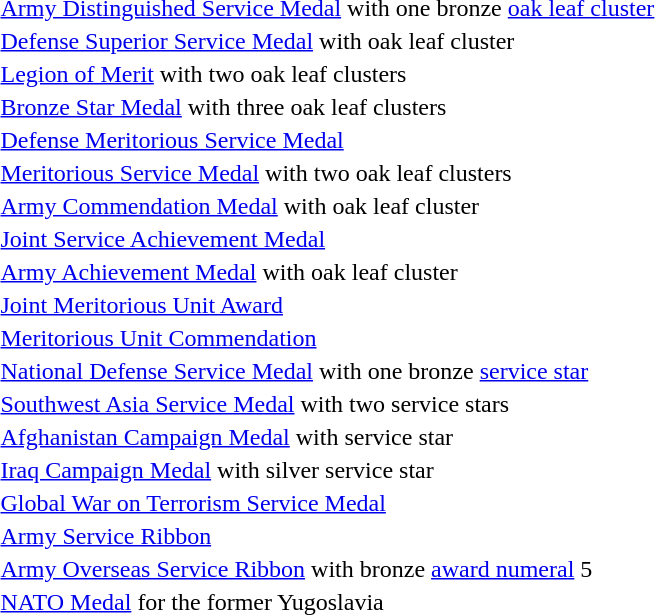<table>
<tr>
<td> <a href='#'>Army Distinguished Service Medal</a> with one bronze <a href='#'>oak leaf cluster</a></td>
</tr>
<tr>
<td> <a href='#'>Defense Superior Service Medal</a> with oak leaf cluster</td>
</tr>
<tr>
<td><span></span><span></span> <a href='#'>Legion of Merit</a> with two oak leaf clusters</td>
</tr>
<tr>
<td><span></span><span></span><span></span> <a href='#'>Bronze Star Medal</a> with three oak leaf clusters</td>
</tr>
<tr>
<td> <a href='#'>Defense Meritorious Service Medal</a></td>
</tr>
<tr>
<td><span></span><span></span> <a href='#'>Meritorious Service Medal</a> with two oak leaf clusters</td>
</tr>
<tr>
<td> <a href='#'>Army Commendation Medal</a> with oak leaf cluster</td>
</tr>
<tr>
<td> <a href='#'>Joint Service Achievement Medal</a></td>
</tr>
<tr>
<td> <a href='#'>Army Achievement Medal</a> with oak leaf cluster</td>
</tr>
<tr>
<td> <a href='#'>Joint Meritorious Unit Award</a></td>
</tr>
<tr>
<td> <a href='#'>Meritorious Unit Commendation</a></td>
</tr>
<tr>
<td> <a href='#'>National Defense Service Medal</a> with one bronze <a href='#'>service star</a></td>
</tr>
<tr>
<td><span></span><span></span> <a href='#'>Southwest Asia Service Medal</a> with two service stars</td>
</tr>
<tr>
<td> <a href='#'>Afghanistan Campaign Medal</a> with service star</td>
</tr>
<tr>
<td> <a href='#'>Iraq Campaign Medal</a> with silver service star</td>
</tr>
<tr>
<td> <a href='#'>Global War on Terrorism Service Medal</a></td>
</tr>
<tr>
<td> <a href='#'>Army Service Ribbon</a></td>
</tr>
<tr>
<td><span></span> <a href='#'>Army Overseas Service Ribbon</a> with bronze <a href='#'>award numeral</a> 5</td>
</tr>
<tr>
<td> <a href='#'>NATO Medal</a> for the former Yugoslavia</td>
</tr>
</table>
